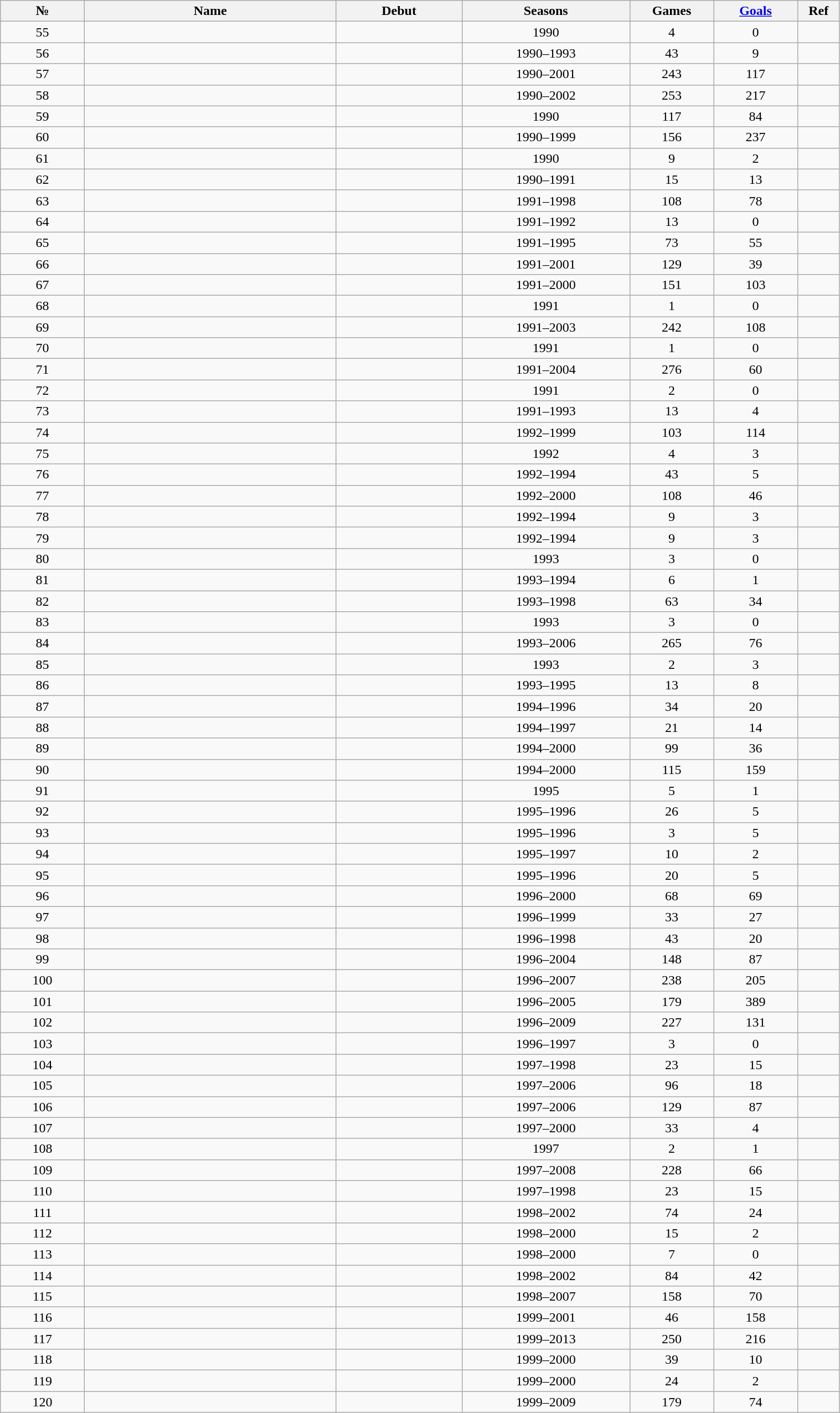<table class="wikitable sortable" style="text-align:center; width:80%;">
<tr>
<th style="width=10%">№</th>
<th style="width:30%">Name</th>
<th style="width:15%">Debut</th>
<th style="width:20%">Seasons</th>
<th style="width:10%">Games</th>
<th style="width:10%"><a href='#'>Goals</a></th>
<th class="unsortable" style="width:5%">Ref</th>
</tr>
<tr>
<td>55</td>
<td align=left></td>
<td></td>
<td>1990</td>
<td>4</td>
<td>0</td>
<td></td>
</tr>
<tr>
<td>56</td>
<td align=left></td>
<td></td>
<td>1990–1993</td>
<td>43</td>
<td>9</td>
<td></td>
</tr>
<tr>
<td>57</td>
<td align=left></td>
<td></td>
<td>1990–2001</td>
<td>243</td>
<td>117</td>
<td></td>
</tr>
<tr>
<td>58</td>
<td align=left></td>
<td></td>
<td>1990–2002</td>
<td>253</td>
<td>217</td>
<td></td>
</tr>
<tr>
<td>59</td>
<td align=left></td>
<td></td>
<td>1990</td>
<td>117</td>
<td>84</td>
<td></td>
</tr>
<tr>
<td>60</td>
<td align=left></td>
<td></td>
<td>1990–1999</td>
<td>156</td>
<td>237</td>
<td></td>
</tr>
<tr>
<td>61</td>
<td align=left></td>
<td></td>
<td>1990</td>
<td>9</td>
<td>2</td>
<td></td>
</tr>
<tr>
<td>62</td>
<td align=left></td>
<td></td>
<td>1990–1991</td>
<td>15</td>
<td>13</td>
<td></td>
</tr>
<tr>
<td>63</td>
<td align=left></td>
<td></td>
<td>1991–1998</td>
<td>108</td>
<td>78</td>
<td></td>
</tr>
<tr>
<td>64</td>
<td align=left></td>
<td></td>
<td>1991–1992</td>
<td>13</td>
<td>0</td>
<td></td>
</tr>
<tr>
<td>65</td>
<td align=left></td>
<td></td>
<td>1991–1995</td>
<td>73</td>
<td>55</td>
<td></td>
</tr>
<tr>
<td>66</td>
<td align=left></td>
<td></td>
<td>1991–2001</td>
<td>129</td>
<td>39</td>
<td></td>
</tr>
<tr>
<td>67</td>
<td align=left></td>
<td></td>
<td>1991–2000</td>
<td>151</td>
<td>103</td>
<td></td>
</tr>
<tr>
<td>68</td>
<td align=left></td>
<td></td>
<td>1991</td>
<td>1</td>
<td>0</td>
<td></td>
</tr>
<tr>
<td>69</td>
<td align=left></td>
<td></td>
<td>1991–2003</td>
<td>242</td>
<td>108</td>
<td></td>
</tr>
<tr>
<td>70</td>
<td align=left></td>
<td></td>
<td>1991</td>
<td>1</td>
<td>0</td>
<td></td>
</tr>
<tr>
<td>71</td>
<td align=left></td>
<td></td>
<td>1991–2004</td>
<td>276</td>
<td>60</td>
<td></td>
</tr>
<tr>
<td>72</td>
<td align=left></td>
<td></td>
<td>1991</td>
<td>2</td>
<td>0</td>
<td></td>
</tr>
<tr>
<td>73</td>
<td align=left></td>
<td></td>
<td>1991–1993</td>
<td>13</td>
<td>4</td>
<td></td>
</tr>
<tr>
<td>74</td>
<td align=left></td>
<td></td>
<td>1992–1999</td>
<td>103</td>
<td>114</td>
<td></td>
</tr>
<tr>
<td>75</td>
<td align=left></td>
<td></td>
<td>1992</td>
<td>4</td>
<td>3</td>
<td></td>
</tr>
<tr>
<td>76</td>
<td align=left></td>
<td></td>
<td>1992–1994</td>
<td>43</td>
<td>5</td>
<td></td>
</tr>
<tr>
<td>77</td>
<td align=left></td>
<td></td>
<td>1992–2000</td>
<td>108</td>
<td>46</td>
<td></td>
</tr>
<tr>
<td>78</td>
<td align=left></td>
<td></td>
<td>1992–1994</td>
<td>9</td>
<td>3</td>
<td></td>
</tr>
<tr>
<td>79</td>
<td align=left></td>
<td></td>
<td>1992–1994</td>
<td>9</td>
<td>3</td>
<td></td>
</tr>
<tr>
<td>80</td>
<td align=left></td>
<td></td>
<td>1993</td>
<td>3</td>
<td>0</td>
<td></td>
</tr>
<tr>
<td>81</td>
<td align=left></td>
<td></td>
<td>1993–1994</td>
<td>6</td>
<td>1</td>
<td></td>
</tr>
<tr>
<td>82</td>
<td align=left></td>
<td></td>
<td>1993–1998</td>
<td>63</td>
<td>34</td>
<td></td>
</tr>
<tr>
<td>83</td>
<td align=left></td>
<td></td>
<td>1993</td>
<td>3</td>
<td>0</td>
<td></td>
</tr>
<tr>
<td>84</td>
<td align=left></td>
<td></td>
<td>1993–2006</td>
<td>265</td>
<td>76</td>
<td></td>
</tr>
<tr>
<td>85</td>
<td align=left></td>
<td></td>
<td>1993</td>
<td>2</td>
<td>3</td>
<td></td>
</tr>
<tr>
<td>86</td>
<td align=left></td>
<td></td>
<td>1993–1995</td>
<td>13</td>
<td>8</td>
<td></td>
</tr>
<tr>
<td>87</td>
<td align=left></td>
<td></td>
<td>1994–1996</td>
<td>34</td>
<td>20</td>
<td></td>
</tr>
<tr>
<td>88</td>
<td align=left></td>
<td></td>
<td>1994–1997</td>
<td>21</td>
<td>14</td>
<td></td>
</tr>
<tr>
<td>89</td>
<td align=left></td>
<td></td>
<td>1994–2000</td>
<td>99</td>
<td>36</td>
<td></td>
</tr>
<tr>
<td>90</td>
<td align=left></td>
<td></td>
<td>1994–2000</td>
<td>115</td>
<td>159</td>
<td></td>
</tr>
<tr>
<td>91</td>
<td align=left></td>
<td></td>
<td>1995</td>
<td>5</td>
<td>1</td>
<td></td>
</tr>
<tr>
<td>92</td>
<td align=left></td>
<td></td>
<td>1995–1996</td>
<td>26</td>
<td>5</td>
<td></td>
</tr>
<tr>
<td>93</td>
<td align=left></td>
<td></td>
<td>1995–1996</td>
<td>3</td>
<td>5</td>
<td></td>
</tr>
<tr>
<td>94</td>
<td align=left></td>
<td></td>
<td>1995–1997</td>
<td>10</td>
<td>2</td>
<td></td>
</tr>
<tr>
<td>95</td>
<td align=left></td>
<td></td>
<td>1995–1996</td>
<td>20</td>
<td>5</td>
<td></td>
</tr>
<tr>
<td>96</td>
<td align=left></td>
<td></td>
<td>1996–2000</td>
<td>68</td>
<td>69</td>
<td></td>
</tr>
<tr>
<td>97</td>
<td align=left></td>
<td></td>
<td>1996–1999</td>
<td>33</td>
<td>27</td>
<td></td>
</tr>
<tr>
<td>98</td>
<td align=left></td>
<td></td>
<td>1996–1998</td>
<td>43</td>
<td>20</td>
<td></td>
</tr>
<tr>
<td>99</td>
<td align=left></td>
<td></td>
<td>1996–2004</td>
<td>148</td>
<td>87</td>
<td></td>
</tr>
<tr>
<td>100</td>
<td align=left></td>
<td></td>
<td>1996–2007</td>
<td>238</td>
<td>205</td>
<td></td>
</tr>
<tr>
<td>101</td>
<td align=left></td>
<td></td>
<td>1996–2005</td>
<td>179</td>
<td>389</td>
<td></td>
</tr>
<tr>
<td>102</td>
<td align=left></td>
<td></td>
<td>1996–2009</td>
<td>227</td>
<td>131</td>
<td></td>
</tr>
<tr>
<td>103</td>
<td align=left></td>
<td></td>
<td>1996–1997</td>
<td>3</td>
<td>0</td>
<td></td>
</tr>
<tr>
<td>104</td>
<td align=left></td>
<td></td>
<td>1997–1998</td>
<td>23</td>
<td>15</td>
<td></td>
</tr>
<tr>
<td>105</td>
<td align=left></td>
<td></td>
<td>1997–2006</td>
<td>96</td>
<td>18</td>
<td></td>
</tr>
<tr>
<td>106</td>
<td align=left></td>
<td></td>
<td>1997–2006</td>
<td>129</td>
<td>87</td>
<td></td>
</tr>
<tr>
<td>107</td>
<td align=left></td>
<td></td>
<td>1997–2000</td>
<td>33</td>
<td>4</td>
<td></td>
</tr>
<tr>
<td>108</td>
<td align=left></td>
<td></td>
<td>1997</td>
<td>2</td>
<td>1</td>
<td></td>
</tr>
<tr>
<td>109</td>
<td align=left></td>
<td></td>
<td>1997–2008</td>
<td>228</td>
<td>66</td>
<td></td>
</tr>
<tr>
<td>110</td>
<td align=left></td>
<td></td>
<td>1997–1998</td>
<td>23</td>
<td>15</td>
<td></td>
</tr>
<tr>
<td>111</td>
<td align=left></td>
<td></td>
<td>1998–2002</td>
<td>74</td>
<td>24</td>
<td></td>
</tr>
<tr>
<td>112</td>
<td align=left></td>
<td></td>
<td>1998–2000</td>
<td>15</td>
<td>2</td>
<td></td>
</tr>
<tr>
<td>113</td>
<td align=left></td>
<td></td>
<td>1998–2000</td>
<td>7</td>
<td>0</td>
<td></td>
</tr>
<tr>
<td>114</td>
<td align=left></td>
<td></td>
<td>1998–2002</td>
<td>84</td>
<td>42</td>
<td></td>
</tr>
<tr>
<td>115</td>
<td align=left></td>
<td></td>
<td>1998–2007</td>
<td>158</td>
<td>70</td>
<td></td>
</tr>
<tr>
<td>116</td>
<td align=left></td>
<td></td>
<td>1999–2001</td>
<td>46</td>
<td>158</td>
<td></td>
</tr>
<tr>
<td>117</td>
<td align=left></td>
<td></td>
<td>1999–2013</td>
<td>250</td>
<td>216</td>
<td></td>
</tr>
<tr>
<td>118</td>
<td align=left></td>
<td></td>
<td>1999–2000</td>
<td>39</td>
<td>10</td>
<td></td>
</tr>
<tr>
<td>119</td>
<td align=left></td>
<td></td>
<td>1999–2000</td>
<td>24</td>
<td>2</td>
<td></td>
</tr>
<tr>
<td>120</td>
<td align=left></td>
<td></td>
<td>1999–2009</td>
<td>179</td>
<td>74</td>
<td></td>
</tr>
</table>
